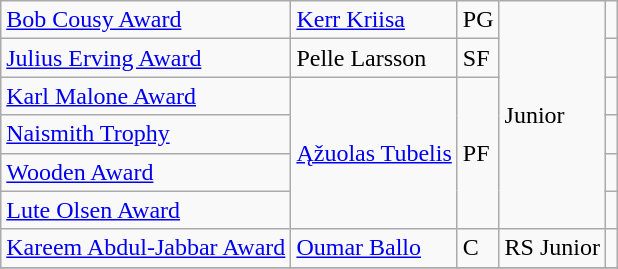<table class="wikitable">
<tr>
<td><a href='#'>Bob Cousy Award</a></td>
<td><a href='#'>Kerr Kriisa</a></td>
<td>PG</td>
<td rowspan=6>Junior</td>
<td></td>
</tr>
<tr>
<td><a href='#'>Julius Erving Award</a></td>
<td>Pelle Larsson</td>
<td>SF</td>
<td></td>
</tr>
<tr>
<td><a href='#'>Karl Malone Award</a></td>
<td rowspan=4><a href='#'>Ąžuolas Tubelis</a></td>
<td rowspan=4>PF</td>
<td></td>
</tr>
<tr>
<td><a href='#'>Naismith Trophy</a></td>
<td></td>
</tr>
<tr>
<td><a href='#'>Wooden Award</a></td>
<td></td>
</tr>
<tr>
<td><a href='#'>Lute Olsen Award</a></td>
<td></td>
</tr>
<tr>
<td><a href='#'>Kareem Abdul-Jabbar Award</a></td>
<td><a href='#'>Oumar Ballo</a></td>
<td>C</td>
<td>RS Junior</td>
<td></td>
</tr>
<tr>
</tr>
</table>
